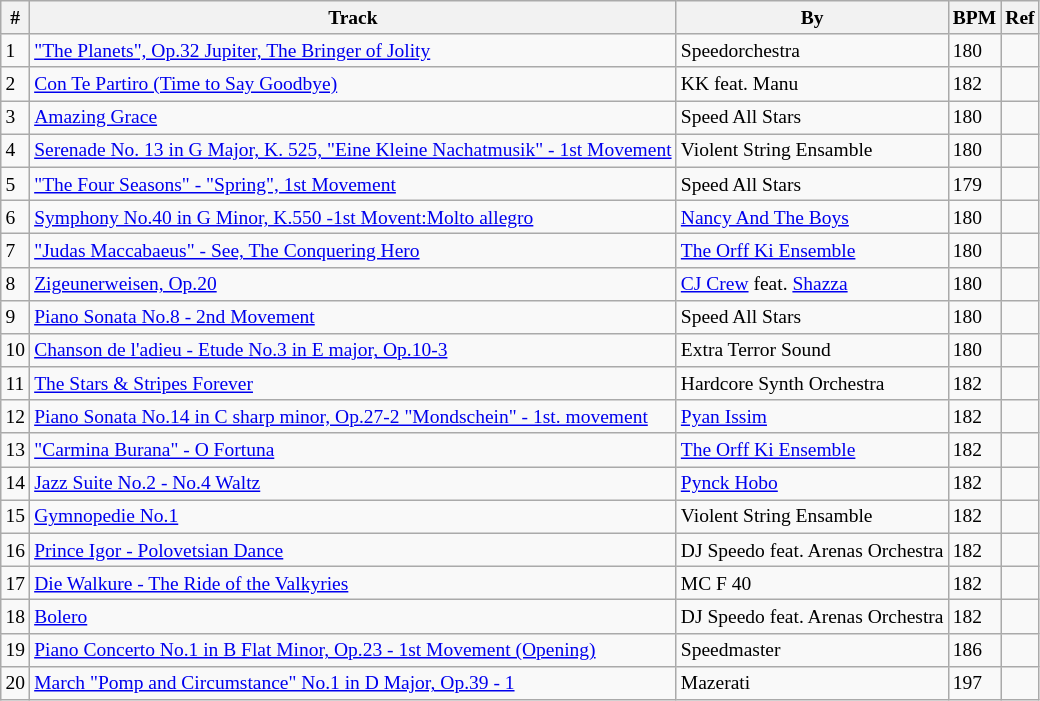<table class="wikitable" style="font-size: small;">
<tr>
<th>#</th>
<th>Track</th>
<th>By</th>
<th>BPM</th>
<th>Ref</th>
</tr>
<tr>
<td>1</td>
<td><a href='#'>"The Planets", Op.32 Jupiter, The Bringer of Jolity</a></td>
<td>Speedorchestra</td>
<td>180</td>
<td></td>
</tr>
<tr>
<td>2</td>
<td><a href='#'>Con Te Partiro (Time to Say Goodbye)</a></td>
<td>KK feat. Manu</td>
<td>182</td>
<td></td>
</tr>
<tr>
<td>3</td>
<td><a href='#'>Amazing Grace</a></td>
<td>Speed All Stars</td>
<td>180</td>
<td></td>
</tr>
<tr>
<td>4</td>
<td><a href='#'>Serenade No. 13 in G Major, K. 525, "Eine Kleine Nachatmusik" - 1st Movement</a></td>
<td>Violent String Ensamble</td>
<td>180</td>
<td></td>
</tr>
<tr>
<td>5</td>
<td><a href='#'>"The Four Seasons" - "Spring", 1st Movement</a></td>
<td>Speed All Stars</td>
<td>179</td>
<td></td>
</tr>
<tr>
<td>6</td>
<td><a href='#'>Symphony No.40 in G Minor, K.550 -1st Movent:Molto allegro</a></td>
<td><a href='#'>Nancy And The Boys</a></td>
<td>180</td>
<td></td>
</tr>
<tr>
<td>7</td>
<td><a href='#'>"Judas Maccabaeus" - See, The Conquering Hero</a></td>
<td><a href='#'>The Orff Ki Ensemble</a></td>
<td>180</td>
<td></td>
</tr>
<tr>
<td>8</td>
<td><a href='#'>Zigeunerweisen, Op.20</a></td>
<td><a href='#'>CJ Crew</a> feat. <a href='#'>Shazza</a></td>
<td>180</td>
<td></td>
</tr>
<tr>
<td>9</td>
<td><a href='#'>Piano Sonata No.8 - 2nd Movement</a></td>
<td>Speed All Stars</td>
<td>180</td>
<td></td>
</tr>
<tr>
<td>10</td>
<td><a href='#'>Chanson de l'adieu - Etude No.3 in E major, Op.10-3</a></td>
<td>Extra Terror Sound</td>
<td>180</td>
<td></td>
</tr>
<tr>
<td>11</td>
<td><a href='#'>The Stars & Stripes Forever</a></td>
<td>Hardcore Synth Orchestra</td>
<td>182</td>
<td></td>
</tr>
<tr>
<td>12</td>
<td><a href='#'>Piano Sonata No.14 in C sharp minor, Op.27-2 "Mondschein" - 1st. movement</a></td>
<td><a href='#'>Pyan Issim</a></td>
<td>182</td>
<td></td>
</tr>
<tr>
<td>13</td>
<td><a href='#'>"Carmina Burana" - O Fortuna</a></td>
<td><a href='#'>The Orff Ki Ensemble</a></td>
<td>182</td>
<td></td>
</tr>
<tr>
<td>14</td>
<td><a href='#'>Jazz Suite No.2 - No.4 Waltz</a></td>
<td><a href='#'>Pynck Hobo</a></td>
<td>182</td>
<td></td>
</tr>
<tr>
<td>15</td>
<td><a href='#'>Gymnopedie No.1</a></td>
<td>Violent String Ensamble</td>
<td>182</td>
<td></td>
</tr>
<tr>
<td>16</td>
<td><a href='#'>Prince Igor - Polovetsian Dance</a></td>
<td>DJ Speedo feat. Arenas Orchestra</td>
<td>182</td>
<td></td>
</tr>
<tr>
<td>17</td>
<td><a href='#'>Die Walkure - The Ride of the Valkyries</a></td>
<td>MC F 40</td>
<td>182</td>
<td></td>
</tr>
<tr>
<td>18</td>
<td><a href='#'>Bolero</a></td>
<td>DJ Speedo feat. Arenas Orchestra</td>
<td>182</td>
<td></td>
</tr>
<tr>
<td>19</td>
<td><a href='#'>Piano Concerto No.1 in B Flat Minor, Op.23 - 1st Movement (Opening)</a></td>
<td>Speedmaster</td>
<td>186</td>
<td></td>
</tr>
<tr>
<td>20</td>
<td><a href='#'>March "Pomp and Circumstance" No.1 in D Major, Op.39 - 1</a></td>
<td>Mazerati</td>
<td>197</td>
<td></td>
</tr>
</table>
